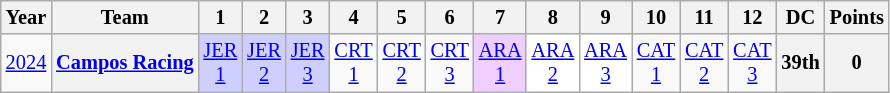<table class="wikitable" style="text-align:center; font-size:85%">
<tr>
<th>Year</th>
<th>Team</th>
<th>1</th>
<th>2</th>
<th>3</th>
<th>4</th>
<th>5</th>
<th>6</th>
<th>7</th>
<th>8</th>
<th>9</th>
<th>10</th>
<th>11</th>
<th>12</th>
<th>DC</th>
<th>Points</th>
</tr>
<tr>
<td><a href='#'>2024</a></td>
<th nowrap><a href='#'>Campos Racing</a></th>
<td style="background:#CFCFFF;"><a href='#'>JER<br>1</a><br></td>
<td style="background:#CFCFFF;"><a href='#'>JER<br>2</a><br></td>
<td style="background:#CFCFFF;"><a href='#'>JER<br>3</a><br></td>
<td style="background:#;"><a href='#'>CRT<br>1</a><br></td>
<td style="background:#;"><a href='#'>CRT<br>2</a><br></td>
<td style="background:#;"><a href='#'>CRT<br>3</a><br></td>
<td style="background:#EFCFFF;"><a href='#'>ARA<br>1</a><br></td>
<td style="background:#FFFFFF;"><a href='#'>ARA<br>2</a><br></td>
<td style="background:#FFFFFF;"><a href='#'>ARA<br>3</a><br></td>
<td style="background:#;"><a href='#'>CAT<br>1</a><br></td>
<td style="background:#;"><a href='#'>CAT<br>2</a><br></td>
<td style="background:#;"><a href='#'>CAT<br>3</a><br></td>
<th style="background:#;">39th</th>
<th style="background:#;">0</th>
</tr>
</table>
